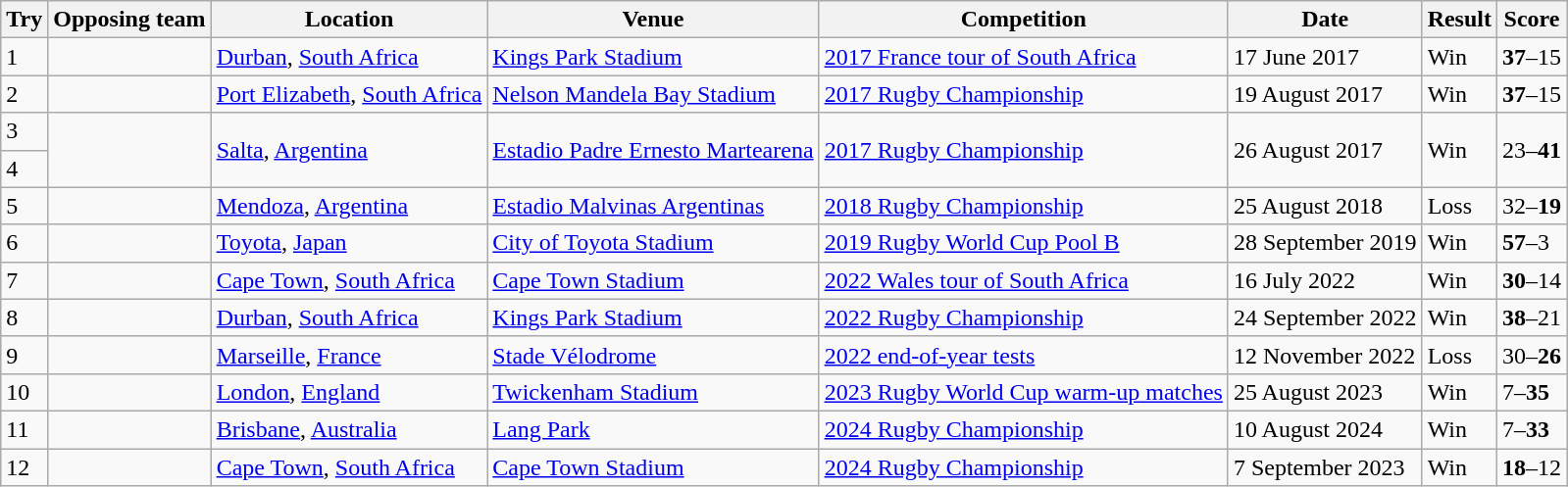<table class="wikitable" style="font-size:100%">
<tr>
<th>Try</th>
<th>Opposing team</th>
<th>Location</th>
<th>Venue</th>
<th>Competition</th>
<th>Date</th>
<th>Result</th>
<th>Score</th>
</tr>
<tr>
<td>1</td>
<td></td>
<td><a href='#'>Durban</a>, <a href='#'>South Africa</a></td>
<td><a href='#'>Kings Park Stadium</a></td>
<td><a href='#'>2017 France tour of South Africa</a></td>
<td>17 June 2017</td>
<td>Win</td>
<td><strong>37</strong>–15</td>
</tr>
<tr>
<td>2</td>
<td></td>
<td><a href='#'>Port Elizabeth</a>, <a href='#'>South Africa</a></td>
<td><a href='#'>Nelson Mandela Bay Stadium</a></td>
<td><a href='#'>2017 Rugby Championship</a></td>
<td>19 August 2017</td>
<td>Win</td>
<td><strong>37</strong>–15</td>
</tr>
<tr>
<td>3</td>
<td rowspan="2"></td>
<td rowspan="2"><a href='#'>Salta</a>, <a href='#'>Argentina</a></td>
<td rowspan="2"><a href='#'>Estadio Padre Ernesto Martearena</a></td>
<td rowspan="2"><a href='#'>2017 Rugby Championship</a></td>
<td rowspan="2">26 August 2017</td>
<td rowspan="2">Win</td>
<td rowspan="2">23–<strong>41</strong></td>
</tr>
<tr>
<td>4</td>
</tr>
<tr>
<td>5</td>
<td></td>
<td><a href='#'>Mendoza</a>, <a href='#'>Argentina</a></td>
<td><a href='#'>Estadio Malvinas Argentinas</a></td>
<td><a href='#'>2018 Rugby Championship</a></td>
<td>25 August 2018</td>
<td>Loss</td>
<td>32–<strong>19</strong></td>
</tr>
<tr>
<td>6</td>
<td></td>
<td><a href='#'>Toyota</a>, <a href='#'>Japan</a></td>
<td><a href='#'>City of Toyota Stadium</a></td>
<td><a href='#'>2019 Rugby World Cup Pool B</a></td>
<td>28 September 2019</td>
<td>Win</td>
<td><strong>57</strong>–3</td>
</tr>
<tr>
<td>7</td>
<td></td>
<td><a href='#'>Cape Town</a>, <a href='#'>South Africa</a></td>
<td><a href='#'>Cape Town Stadium</a></td>
<td><a href='#'>2022 Wales tour of South Africa</a></td>
<td>16 July 2022</td>
<td>Win</td>
<td><strong>30</strong>–14</td>
</tr>
<tr>
<td>8</td>
<td></td>
<td><a href='#'>Durban</a>, <a href='#'>South Africa</a></td>
<td><a href='#'>Kings Park Stadium</a></td>
<td><a href='#'>2022 Rugby Championship</a></td>
<td>24 September 2022</td>
<td>Win</td>
<td><strong>38</strong>–21</td>
</tr>
<tr>
<td>9</td>
<td></td>
<td><a href='#'>Marseille</a>, <a href='#'>France</a></td>
<td><a href='#'>Stade Vélodrome</a></td>
<td><a href='#'>2022 end-of-year tests</a></td>
<td>12 November 2022</td>
<td>Loss</td>
<td>30–<strong>26</strong></td>
</tr>
<tr>
<td>10</td>
<td></td>
<td><a href='#'>London</a>, <a href='#'>England</a></td>
<td><a href='#'>Twickenham Stadium</a></td>
<td><a href='#'>2023 Rugby World Cup warm-up matches</a></td>
<td>25 August 2023</td>
<td>Win</td>
<td>7–<strong>35</strong></td>
</tr>
<tr>
<td>11</td>
<td></td>
<td><a href='#'>Brisbane</a>, <a href='#'>Australia</a></td>
<td><a href='#'>Lang Park</a></td>
<td><a href='#'>2024 Rugby Championship</a></td>
<td>10 August 2024</td>
<td>Win</td>
<td>7–<strong>33</strong></td>
</tr>
<tr>
<td>12</td>
<td></td>
<td><a href='#'>Cape Town</a>, <a href='#'>South Africa</a></td>
<td><a href='#'>Cape Town Stadium</a></td>
<td><a href='#'>2024 Rugby Championship</a></td>
<td>7 September 2023</td>
<td>Win</td>
<td><strong>18</strong>–12</td>
</tr>
</table>
